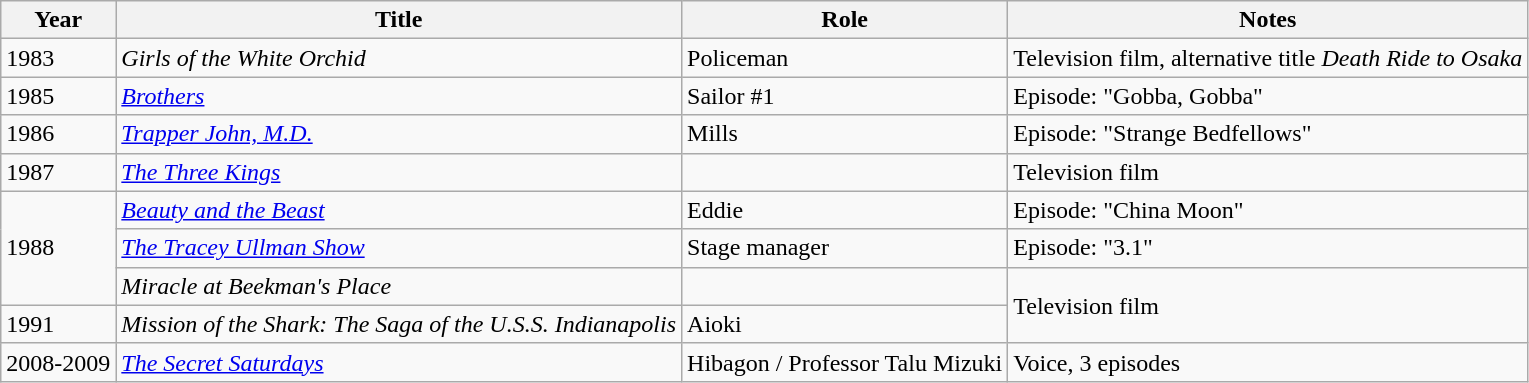<table class="wikitable sortable">
<tr>
<th>Year</th>
<th>Title</th>
<th>Role</th>
<th scope="col" class="unsortable">Notes</th>
</tr>
<tr>
<td>1983</td>
<td><em>Girls of the White Orchid</em></td>
<td>Policeman</td>
<td>Television film, alternative title <em>Death Ride to Osaka</em></td>
</tr>
<tr>
<td>1985</td>
<td><em><a href='#'>Brothers</a></em></td>
<td>Sailor #1</td>
<td>Episode: "Gobba, Gobba"</td>
</tr>
<tr>
<td>1986</td>
<td><em><a href='#'>Trapper John, M.D.</a></em></td>
<td>Mills</td>
<td>Episode: "Strange Bedfellows"</td>
</tr>
<tr>
<td>1987</td>
<td><em><a href='#'>The Three Kings</a></em></td>
<td></td>
<td>Television film</td>
</tr>
<tr>
<td rowspan="3">1988</td>
<td><em><a href='#'>Beauty and the Beast</a></em></td>
<td>Eddie</td>
<td>Episode: "China Moon"</td>
</tr>
<tr>
<td><em><a href='#'>The Tracey Ullman Show</a></em></td>
<td>Stage manager</td>
<td>Episode: "3.1"</td>
</tr>
<tr>
<td><em>Miracle at Beekman's Place</em></td>
<td></td>
<td rowspan="2">Television film</td>
</tr>
<tr>
<td>1991</td>
<td><em>Mission of the Shark: The Saga of the U.S.S. Indianapolis</em></td>
<td>Aioki</td>
</tr>
<tr>
<td>2008-2009</td>
<td><em><a href='#'>The Secret Saturdays</a></em></td>
<td>Hibagon / Professor Talu Mizuki</td>
<td>Voice, 3 episodes</td>
</tr>
</table>
